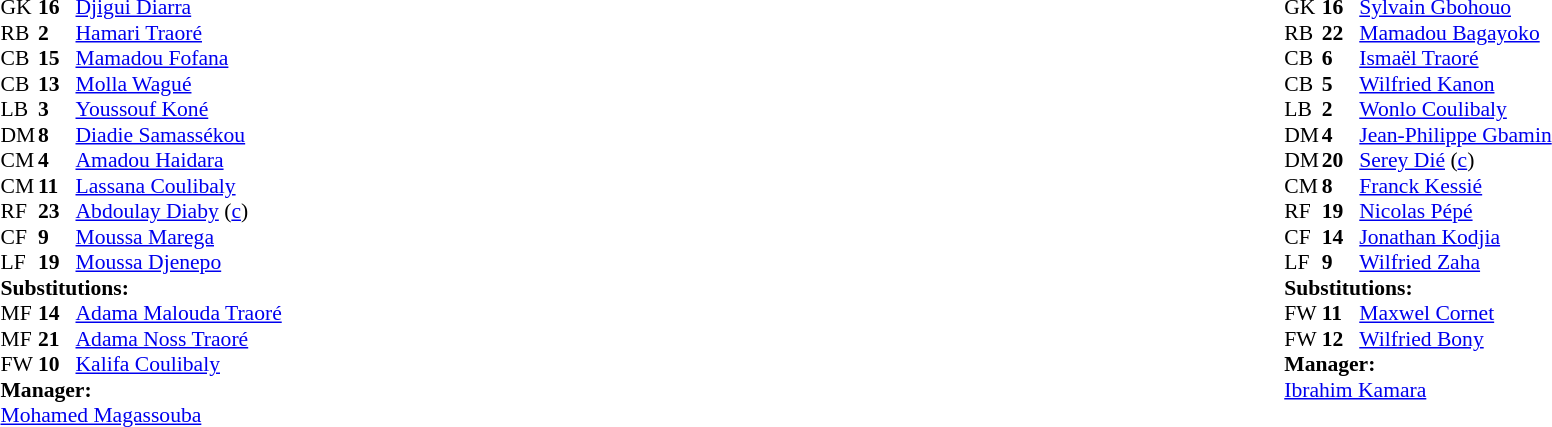<table width="100%">
<tr>
<td valign="top" width="40%"><br><table style="font-size:90%" cellspacing="0" cellpadding="0">
<tr>
<th width=25></th>
<th width=25></th>
</tr>
<tr>
<td>GK</td>
<td><strong>16</strong></td>
<td><a href='#'>Djigui Diarra</a></td>
</tr>
<tr>
<td>RB</td>
<td><strong>2</strong></td>
<td><a href='#'>Hamari Traoré</a></td>
</tr>
<tr>
<td>CB</td>
<td><strong>15</strong></td>
<td><a href='#'>Mamadou Fofana</a></td>
</tr>
<tr>
<td>CB</td>
<td><strong>13</strong></td>
<td><a href='#'>Molla Wagué</a></td>
</tr>
<tr>
<td>LB</td>
<td><strong>3</strong></td>
<td><a href='#'>Youssouf Koné</a></td>
</tr>
<tr>
<td>DM</td>
<td><strong>8</strong></td>
<td><a href='#'>Diadie Samassékou</a></td>
</tr>
<tr>
<td>CM</td>
<td><strong>4</strong></td>
<td><a href='#'>Amadou Haidara</a></td>
<td></td>
<td></td>
</tr>
<tr>
<td>CM</td>
<td><strong>11</strong></td>
<td><a href='#'>Lassana Coulibaly</a></td>
<td></td>
<td></td>
</tr>
<tr>
<td>RF</td>
<td><strong>23</strong></td>
<td><a href='#'>Abdoulay Diaby</a> (<a href='#'>c</a>)</td>
<td></td>
<td></td>
</tr>
<tr>
<td>CF</td>
<td><strong>9</strong></td>
<td><a href='#'>Moussa Marega</a></td>
</tr>
<tr>
<td>LF</td>
<td><strong>19</strong></td>
<td><a href='#'>Moussa Djenepo</a></td>
</tr>
<tr>
<td colspan=3><strong>Substitutions:</strong></td>
</tr>
<tr>
<td>MF</td>
<td><strong>14</strong></td>
<td><a href='#'>Adama Malouda Traoré</a></td>
<td></td>
<td></td>
</tr>
<tr>
<td>MF</td>
<td><strong>21</strong></td>
<td><a href='#'>Adama Noss Traoré</a></td>
<td></td>
<td></td>
</tr>
<tr>
<td>FW</td>
<td><strong>10</strong></td>
<td><a href='#'>Kalifa Coulibaly</a></td>
<td></td>
<td></td>
</tr>
<tr>
<td colspan=3><strong>Manager:</strong></td>
</tr>
<tr>
<td colspan=3> <a href='#'>Mohamed Magassouba</a></td>
</tr>
</table>
</td>
<td valign="top"></td>
<td valign="top" width="50%"><br><table style="font-size:90%; margin:auto" cellspacing="0" cellpadding="0">
<tr>
<th width=25></th>
<th width=25></th>
</tr>
<tr>
<td>GK</td>
<td><strong>16</strong></td>
<td><a href='#'>Sylvain Gbohouo</a></td>
</tr>
<tr>
<td>RB</td>
<td><strong>22</strong></td>
<td><a href='#'>Mamadou Bagayoko</a></td>
<td></td>
</tr>
<tr>
<td>CB</td>
<td><strong>6</strong></td>
<td><a href='#'>Ismaël Traoré</a></td>
</tr>
<tr>
<td>CB</td>
<td><strong>5</strong></td>
<td><a href='#'>Wilfried Kanon</a></td>
</tr>
<tr>
<td>LB</td>
<td><strong>2</strong></td>
<td><a href='#'>Wonlo Coulibaly</a></td>
</tr>
<tr>
<td>DM</td>
<td><strong>4</strong></td>
<td><a href='#'>Jean-Philippe Gbamin</a></td>
</tr>
<tr>
<td>DM</td>
<td><strong>20</strong></td>
<td><a href='#'>Serey Dié</a> (<a href='#'>c</a>)</td>
</tr>
<tr>
<td>CM</td>
<td><strong>8</strong></td>
<td><a href='#'>Franck Kessié</a></td>
</tr>
<tr>
<td>RF</td>
<td><strong>19</strong></td>
<td><a href='#'>Nicolas Pépé</a></td>
<td></td>
<td></td>
</tr>
<tr>
<td>CF</td>
<td><strong>14</strong></td>
<td><a href='#'>Jonathan Kodjia</a></td>
<td></td>
<td></td>
</tr>
<tr>
<td>LF</td>
<td><strong>9</strong></td>
<td><a href='#'>Wilfried Zaha</a></td>
</tr>
<tr>
<td colspan=3><strong>Substitutions:</strong></td>
</tr>
<tr>
<td>FW</td>
<td><strong>11</strong></td>
<td><a href='#'>Maxwel Cornet</a></td>
<td></td>
<td></td>
</tr>
<tr>
<td>FW</td>
<td><strong>12</strong></td>
<td><a href='#'>Wilfried Bony</a></td>
<td></td>
<td></td>
</tr>
<tr>
<td colspan=3><strong>Manager:</strong></td>
</tr>
<tr>
<td colspan=3> <a href='#'>Ibrahim Kamara</a></td>
</tr>
</table>
</td>
</tr>
</table>
